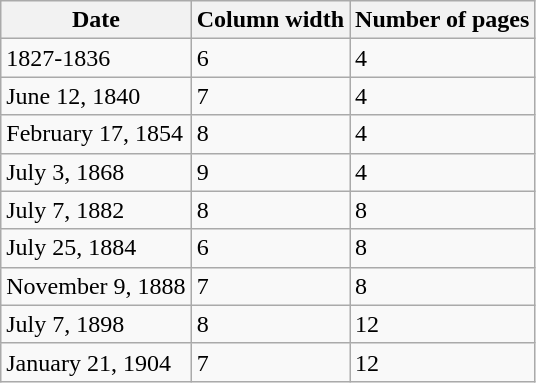<table class="wikitable sortable">
<tr>
<th>Date</th>
<th>Column width</th>
<th>Number of pages</th>
</tr>
<tr>
<td>1827-1836</td>
<td>6</td>
<td>4</td>
</tr>
<tr>
<td>June 12, 1840</td>
<td>7</td>
<td>4</td>
</tr>
<tr>
<td>February 17, 1854</td>
<td>8</td>
<td>4</td>
</tr>
<tr>
<td>July 3, 1868</td>
<td>9</td>
<td>4</td>
</tr>
<tr>
<td>July 7, 1882</td>
<td>8</td>
<td>8</td>
</tr>
<tr>
<td>July 25, 1884</td>
<td>6</td>
<td>8</td>
</tr>
<tr>
<td>November 9, 1888</td>
<td>7</td>
<td>8</td>
</tr>
<tr>
<td>July 7, 1898</td>
<td>8</td>
<td>12</td>
</tr>
<tr>
<td>January 21, 1904</td>
<td>7</td>
<td>12</td>
</tr>
</table>
